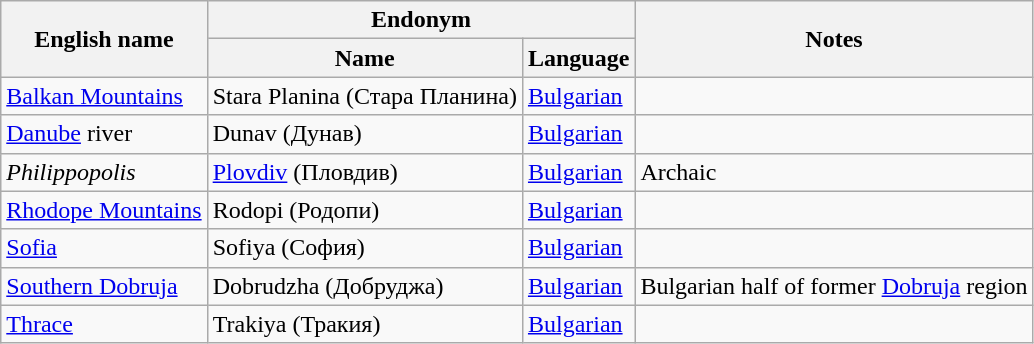<table class="wikitable sortable mw-collapsible">
<tr>
<th rowspan="2">English name</th>
<th colspan="2">Endonym</th>
<th rowspan="2">Notes</th>
</tr>
<tr>
<th>Name</th>
<th>Language</th>
</tr>
<tr>
<td><a href='#'>Balkan Mountains</a></td>
<td>Stara Planina (Стара Планина)</td>
<td><a href='#'>Bulgarian</a></td>
<td></td>
</tr>
<tr>
<td><a href='#'>Danube</a> river</td>
<td>Dunav (Дунав)</td>
<td><a href='#'>Bulgarian</a></td>
<td></td>
</tr>
<tr>
<td><em>Philippopolis</em></td>
<td><a href='#'>Plovdiv</a> (Пловдив)</td>
<td><a href='#'>Bulgarian</a></td>
<td>Archaic</td>
</tr>
<tr>
<td><a href='#'>Rhodope Mountains</a></td>
<td>Rodopi (Родопи)</td>
<td><a href='#'>Bulgarian</a></td>
<td></td>
</tr>
<tr>
<td><a href='#'>Sofia</a></td>
<td>Sofiya (София)</td>
<td><a href='#'>Bulgarian</a></td>
<td></td>
</tr>
<tr>
<td><a href='#'>Southern Dobruja</a></td>
<td>Dobrudzha (Добруджа)</td>
<td><a href='#'>Bulgarian</a></td>
<td>Bulgarian half of former <a href='#'>Dobruja</a> region</td>
</tr>
<tr>
<td><a href='#'>Thrace</a></td>
<td>Trakiya (Тракия)</td>
<td><a href='#'>Bulgarian</a></td>
<td></td>
</tr>
</table>
